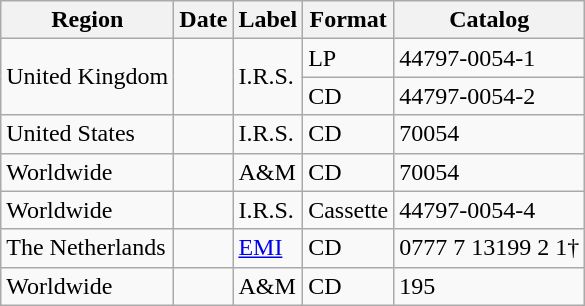<table class="wikitable">
<tr>
<th>Region</th>
<th>Date</th>
<th>Label</th>
<th>Format</th>
<th>Catalog</th>
</tr>
<tr>
<td rowspan="2">United Kingdom</td>
<td rowspan="2"></td>
<td rowspan="2">I.R.S.</td>
<td>LP</td>
<td>44797-0054-1</td>
</tr>
<tr>
<td>CD</td>
<td>44797-0054-2</td>
</tr>
<tr>
<td>United States</td>
<td></td>
<td>I.R.S.</td>
<td>CD</td>
<td>70054</td>
</tr>
<tr>
<td>Worldwide</td>
<td></td>
<td>A&M</td>
<td>CD</td>
<td>70054</td>
</tr>
<tr>
<td>Worldwide</td>
<td></td>
<td>I.R.S.</td>
<td>Cassette</td>
<td>44797-0054-4</td>
</tr>
<tr>
<td>The Netherlands</td>
<td></td>
<td><a href='#'>EMI</a></td>
<td>CD</td>
<td>0777 7 13199 2 1†</td>
</tr>
<tr>
<td>Worldwide</td>
<td></td>
<td>A&M</td>
<td>CD</td>
<td>195</td>
</tr>
</table>
